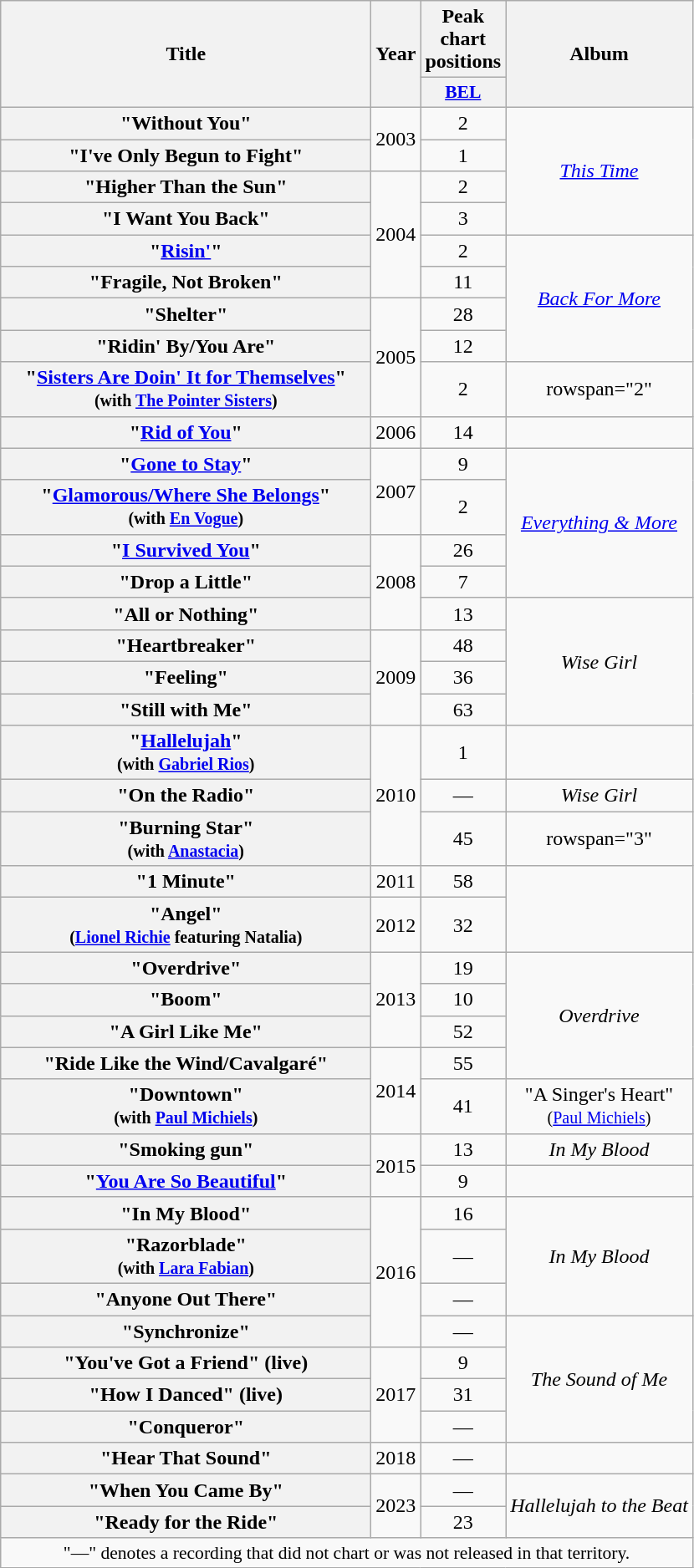<table class="wikitable plainrowheaders" style="text-align:center;" border="1">
<tr>
<th scope="col" rowspan="2" style="width:18em;">Title</th>
<th scope="col" rowspan="2">Year</th>
<th scope="col" colspan="1">Peak chart positions</th>
<th scope="col" rowspan="2">Album</th>
</tr>
<tr>
<th scope="col" style="width:3.5em;font-size:90%;"><a href='#'>BEL</a><br></th>
</tr>
<tr>
<th scope="row">"Without You"</th>
<td rowspan="2">2003</td>
<td>2</td>
<td rowspan="4"><em><a href='#'>This Time</a></em></td>
</tr>
<tr>
<th scope="row">"I've Only Begun to Fight"</th>
<td>1</td>
</tr>
<tr>
<th scope="row">"Higher Than the Sun"</th>
<td rowspan="4">2004</td>
<td>2</td>
</tr>
<tr>
<th scope="row">"I Want You Back"</th>
<td>3</td>
</tr>
<tr>
<th scope="row">"<a href='#'>Risin'</a>"</th>
<td>2</td>
<td rowspan="4"><em><a href='#'>Back For More</a></em></td>
</tr>
<tr>
<th scope="row">"Fragile, Not Broken"</th>
<td>11</td>
</tr>
<tr>
<th scope="row">"Shelter"</th>
<td rowspan="3">2005</td>
<td>28</td>
</tr>
<tr>
<th scope="row">"Ridin' By/You Are"</th>
<td>12</td>
</tr>
<tr>
<th scope="row">"<a href='#'>Sisters Are Doin' It for Themselves</a>"<br><small>(with <a href='#'>The Pointer Sisters</a>)</small></th>
<td>2</td>
<td>rowspan="2"</td>
</tr>
<tr>
<th scope="row">"<a href='#'>Rid of You</a>"</th>
<td>2006</td>
<td>14</td>
</tr>
<tr>
<th scope="row">"<a href='#'>Gone to Stay</a>"</th>
<td rowspan="2">2007</td>
<td>9</td>
<td rowspan="4"><em><a href='#'>Everything & More</a></em></td>
</tr>
<tr>
<th scope="row">"<a href='#'>Glamorous/Where She Belongs</a>"<br><small>(with <a href='#'>En Vogue</a>)</small></th>
<td>2</td>
</tr>
<tr>
<th scope="row">"<a href='#'>I Survived You</a>"</th>
<td rowspan="3">2008</td>
<td>26</td>
</tr>
<tr>
<th scope="row">"Drop a Little"</th>
<td>7</td>
</tr>
<tr>
<th scope="row">"All or Nothing"</th>
<td>13</td>
<td rowspan="4"><em>Wise Girl</em></td>
</tr>
<tr>
<th scope="row">"Heartbreaker"</th>
<td rowspan="3">2009</td>
<td>48</td>
</tr>
<tr>
<th scope="row">"Feeling"</th>
<td>36</td>
</tr>
<tr>
<th scope="row">"Still with Me"</th>
<td>63</td>
</tr>
<tr>
<th scope="row">"<a href='#'>Hallelujah</a>"<br><small>(with <a href='#'>Gabriel Rios</a>)</small></th>
<td rowspan="3">2010</td>
<td>1</td>
<td></td>
</tr>
<tr>
<th scope="row">"On the Radio"</th>
<td>—</td>
<td><em>Wise Girl</em></td>
</tr>
<tr>
<th scope="row">"Burning Star"<br><small>(with <a href='#'>Anastacia</a>)</small></th>
<td>45</td>
<td>rowspan="3" </td>
</tr>
<tr>
<th scope="row">"1 Minute"</th>
<td>2011</td>
<td>58</td>
</tr>
<tr>
<th scope="row">"Angel"<br><small>(<a href='#'>Lionel Richie</a> featuring Natalia)</small></th>
<td>2012</td>
<td>32</td>
</tr>
<tr>
<th scope="row">"Overdrive"</th>
<td rowspan="3">2013</td>
<td>19</td>
<td rowspan="4"><em>Overdrive</em></td>
</tr>
<tr>
<th scope="row">"Boom"</th>
<td>10</td>
</tr>
<tr>
<th scope="row">"A Girl Like Me"</th>
<td>52</td>
</tr>
<tr>
<th scope="row">"Ride Like the Wind/Cavalgaré"</th>
<td rowspan="2">2014</td>
<td>55</td>
</tr>
<tr>
<th scope="row">"Downtown"<br><small>(with <a href='#'>Paul Michiels</a>)</small></th>
<td>41</td>
<td>"A Singer's Heart"<br><small>(<a href='#'>Paul Michiels</a>)</small></td>
</tr>
<tr>
<th scope="row">"Smoking gun"</th>
<td rowspan="2">2015</td>
<td>13</td>
<td><em>In My Blood</em></td>
</tr>
<tr>
<th scope="row">"<a href='#'>You Are So Beautiful</a>"</th>
<td>9</td>
<td></td>
</tr>
<tr>
<th scope="row">"In My Blood"</th>
<td rowspan="4">2016</td>
<td>16</td>
<td rowspan="3"><em>In My Blood</em></td>
</tr>
<tr>
<th scope="row">"Razorblade"<br><small>(with <a href='#'>Lara Fabian</a>)</small></th>
<td>—</td>
</tr>
<tr>
<th scope="row">"Anyone Out There"</th>
<td>—</td>
</tr>
<tr>
<th scope="row">"Synchronize"</th>
<td>—</td>
<td rowspan="4"><em>The Sound of Me</em></td>
</tr>
<tr>
<th scope="row">"You've Got a Friend" (live)</th>
<td rowspan="3">2017</td>
<td>9</td>
</tr>
<tr>
<th scope="row">"How I Danced" (live)</th>
<td>31</td>
</tr>
<tr>
<th scope="row">"Conqueror"</th>
<td>—</td>
</tr>
<tr>
<th scope="row">"Hear That Sound"</th>
<td>2018</td>
<td>—</td>
<td></td>
</tr>
<tr>
<th scope="row">"When You Came By"</th>
<td rowspan="2">2023</td>
<td>—</td>
<td rowspan="2"><em>Hallelujah to the Beat</em></td>
</tr>
<tr>
<th scope="row">"Ready for the Ride"</th>
<td>23</td>
</tr>
<tr>
<td colspan="4" style="font-size:90%">"—" denotes a recording that did not chart or was not released in that territory.</td>
</tr>
</table>
